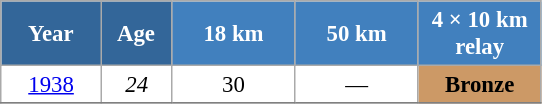<table class="wikitable" style="font-size:95%; text-align:center; border:grey solid 1px; border-collapse:collapse; background:#ffffff;">
<tr>
<th style="background-color:#369; color:white; width:60px;"> Year </th>
<th style="background-color:#369; color:white; width:40px;"> Age </th>
<th style="background-color:#4180be; color:white; width:75px;"> 18 km </th>
<th style="background-color:#4180be; color:white; width:75px;"> 50 km </th>
<th style="background-color:#4180be; color:white; width:75px;"> 4 × 10 km <br> relay </th>
</tr>
<tr>
<td><a href='#'>1938</a></td>
<td><em>24</em></td>
<td>30</td>
<td>—</td>
<td bgcolor="cc9966"><strong>Bronze</strong></td>
</tr>
<tr>
</tr>
</table>
